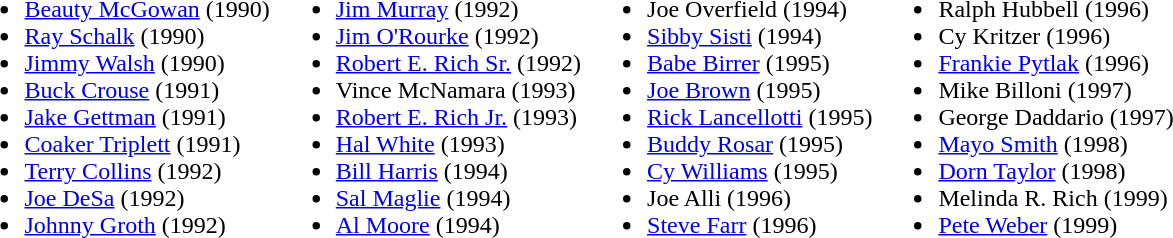<table>
<tr>
<td valign="top"><br><ul><li><a href='#'>Beauty McGowan</a> (1990)</li><li><a href='#'>Ray Schalk</a> (1990)</li><li><a href='#'>Jimmy Walsh</a> (1990)</li><li><a href='#'>Buck Crouse</a> (1991)</li><li><a href='#'>Jake Gettman</a> (1991)</li><li><a href='#'>Coaker Triplett</a> (1991)</li><li><a href='#'>Terry Collins</a> (1992)</li><li><a href='#'>Joe DeSa</a> (1992)</li><li><a href='#'>Johnny Groth</a> (1992)</li></ul></td>
<td valign="top"><br><ul><li><a href='#'>Jim Murray</a> (1992)</li><li><a href='#'>Jim O'Rourke</a> (1992)</li><li><a href='#'>Robert E. Rich Sr.</a> (1992)</li><li>Vince McNamara (1993)</li><li><a href='#'>Robert E. Rich Jr.</a> (1993)</li><li><a href='#'>Hal White</a> (1993)</li><li><a href='#'>Bill Harris</a> (1994)</li><li><a href='#'>Sal Maglie</a> (1994)</li><li><a href='#'>Al Moore</a> (1994)</li></ul></td>
<td valign="top"><br><ul><li>Joe Overfield (1994)</li><li><a href='#'>Sibby Sisti</a> (1994)</li><li><a href='#'>Babe Birrer</a> (1995)</li><li><a href='#'>Joe Brown</a> (1995)</li><li><a href='#'>Rick Lancellotti</a> (1995)</li><li><a href='#'>Buddy Rosar</a> (1995)</li><li><a href='#'>Cy Williams</a> (1995)</li><li>Joe Alli (1996)</li><li><a href='#'>Steve Farr</a> (1996)</li></ul></td>
<td valign="top"><br><ul><li>Ralph Hubbell (1996)</li><li>Cy Kritzer (1996)</li><li><a href='#'>Frankie Pytlak</a> (1996)</li><li>Mike Billoni (1997)</li><li>George Daddario (1997)</li><li><a href='#'>Mayo Smith</a> (1998)</li><li><a href='#'>Dorn Taylor</a> (1998)</li><li>Melinda R. Rich (1999)</li><li><a href='#'>Pete Weber</a> (1999)</li></ul></td>
</tr>
</table>
